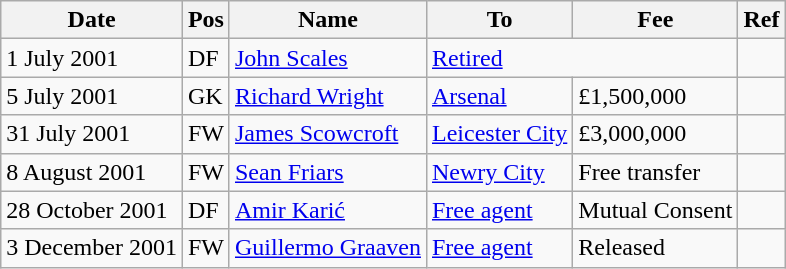<table class="wikitable">
<tr>
<th>Date</th>
<th>Pos</th>
<th>Name</th>
<th>To</th>
<th>Fee</th>
<th>Ref</th>
</tr>
<tr>
<td>1 July 2001</td>
<td>DF</td>
<td> <a href='#'>John Scales</a></td>
<td colspan=2><a href='#'>Retired</a></td>
<td></td>
</tr>
<tr>
<td>5 July 2001</td>
<td>GK</td>
<td> <a href='#'>Richard Wright</a></td>
<td> <a href='#'>Arsenal</a></td>
<td>£1,500,000</td>
<td></td>
</tr>
<tr>
<td>31 July 2001</td>
<td>FW</td>
<td> <a href='#'>James Scowcroft</a></td>
<td> <a href='#'>Leicester City</a></td>
<td>£3,000,000</td>
<td></td>
</tr>
<tr>
<td>8 August 2001</td>
<td>FW</td>
<td> <a href='#'>Sean Friars</a></td>
<td> <a href='#'>Newry City</a></td>
<td>Free transfer</td>
<td></td>
</tr>
<tr>
<td>28 October 2001</td>
<td>DF</td>
<td> <a href='#'>Amir Karić</a></td>
<td><a href='#'>Free agent</a></td>
<td>Mutual Consent</td>
<td></td>
</tr>
<tr>
<td>3 December 2001</td>
<td>FW</td>
<td> <a href='#'>Guillermo Graaven</a></td>
<td><a href='#'>Free agent</a></td>
<td>Released</td>
<td></td>
</tr>
</table>
